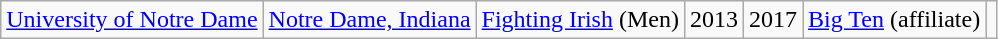<table class="wikitable sortable">
<tr>
<td><a href='#'>University of Notre Dame</a></td>
<td><a href='#'>Notre Dame, Indiana</a></td>
<td><a href='#'>Fighting Irish</a> (Men)</td>
<td>2013</td>
<td>2017</td>
<td colspan=2 align=center><a href='#'>Big Ten</a> (affiliate)</td>
<td></td>
</tr>
</table>
